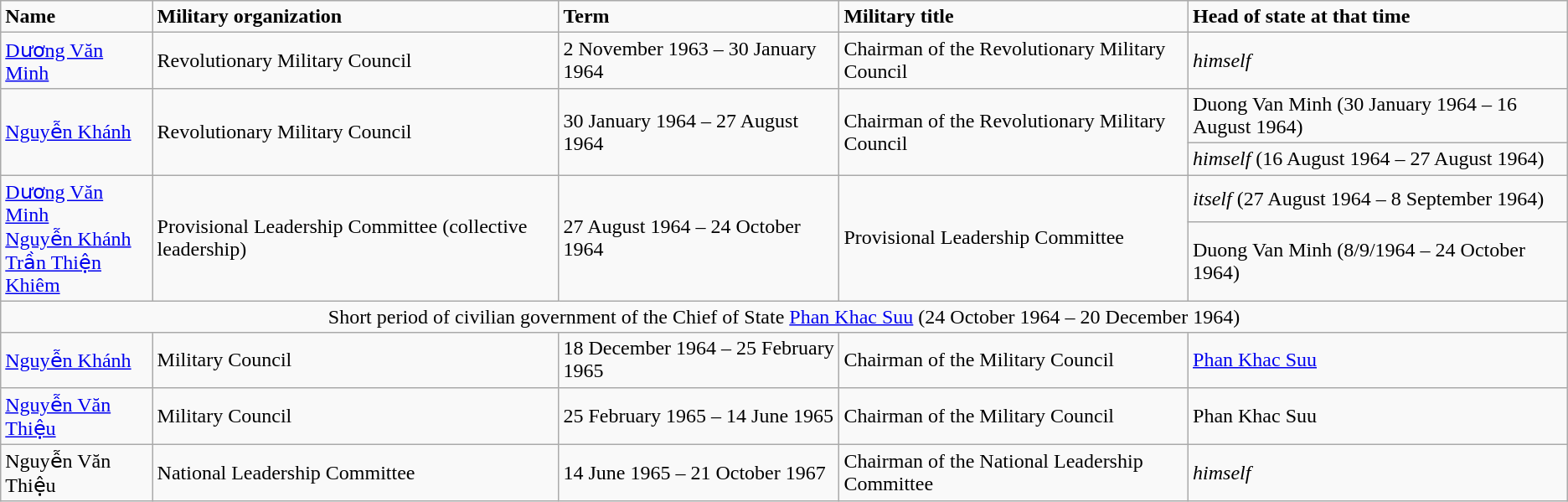<table class="wikitable">
<tr>
<td><strong>Name</strong></td>
<td><strong>Military organization</strong></td>
<td><strong>Term</strong></td>
<td><strong>Military title</strong></td>
<td><strong>Head of state at that time</strong></td>
</tr>
<tr>
<td><a href='#'>Dương Văn Minh</a></td>
<td>Revolutionary Military Council</td>
<td>2 November 1963 – 30 January 1964</td>
<td>Chairman of the Revolutionary Military Council</td>
<td><em>himself</em></td>
</tr>
<tr>
<td rowspan="2"><a href='#'>Nguyễn Khánh</a></td>
<td rowspan="2">Revolutionary Military Council</td>
<td rowspan="2">30 January 1964 – 27 August 1964</td>
<td rowspan="2">Chairman of the Revolutionary Military Council</td>
<td>Duong Van Minh (30 January 1964 – 16 August 1964)</td>
</tr>
<tr>
<td><em>himself</em> (16 August 1964 – 27 August 1964)</td>
</tr>
<tr>
<td rowspan="2"><a href='#'>Dương Văn Minh</a><br><a href='#'>Nguyễn Khánh</a><br><a href='#'>Trần Thiện Khiêm</a></td>
<td rowspan="2">Provisional Leadership Committee (collective leadership)</td>
<td rowspan="2">27 August 1964 – 24 October 1964</td>
<td rowspan="2">Provisional Leadership Committee</td>
<td><em>itself</em> (27 August 1964 – 8 September 1964)</td>
</tr>
<tr>
<td>Duong Van Minh (8/9/1964 – 24 October 1964)</td>
</tr>
<tr>
<td align="center" colspan="5">Short period of civilian government of the Chief of State <a href='#'>Phan Khac Suu</a> (24 October 1964 – 20 December 1964)</td>
</tr>
<tr>
<td><a href='#'>Nguyễn Khánh</a></td>
<td>Military Council</td>
<td>18 December 1964 – 25 February 1965</td>
<td>Chairman of the Military Council</td>
<td><a href='#'>Phan Khac Suu</a></td>
</tr>
<tr>
<td><a href='#'>Nguyễn Văn Thiệu</a></td>
<td>Military Council</td>
<td>25 February 1965 – 14 June 1965</td>
<td>Chairman of the Military Council</td>
<td>Phan Khac Suu</td>
</tr>
<tr>
<td>Nguyễn Văn Thiệu</td>
<td>National Leadership Committee</td>
<td>14 June 1965 – 21 October 1967</td>
<td>Chairman of the National Leadership Committee</td>
<td><em>himself</em></td>
</tr>
</table>
